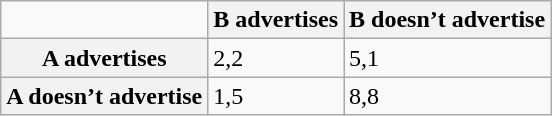<table class="wikitable defaultcenter">
<tr>
<td></td>
<th>B advertises</th>
<th>B doesn’t advertise</th>
</tr>
<tr>
<th>A advertises</th>
<td>2,2</td>
<td>5,1</td>
</tr>
<tr>
<th>A doesn’t advertise</th>
<td>1,5</td>
<td>8,8</td>
</tr>
</table>
